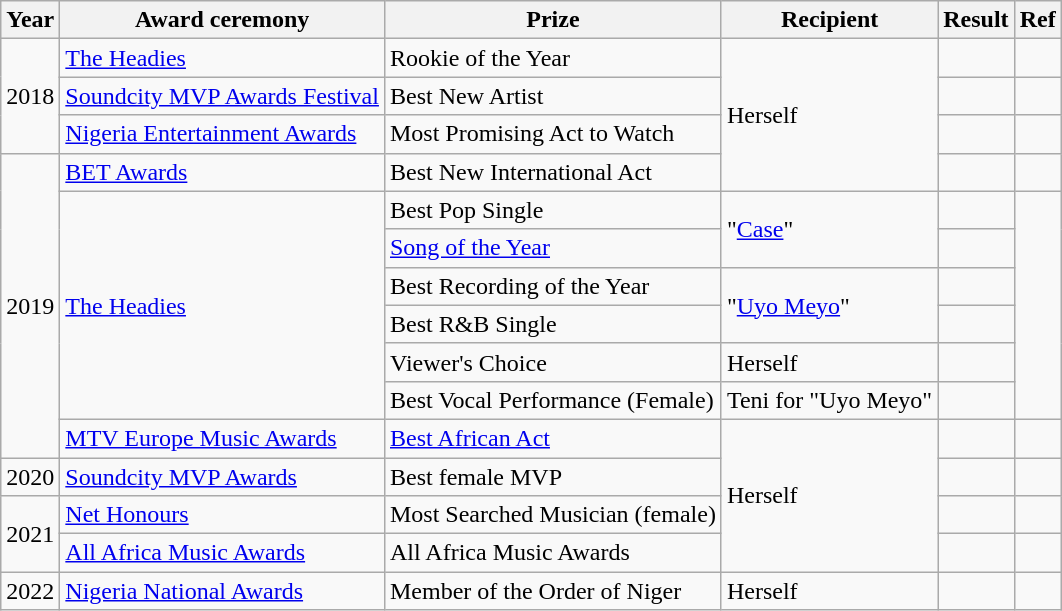<table class ="wikitable">
<tr>
<th>Year</th>
<th>Award ceremony</th>
<th>Prize</th>
<th>Recipient</th>
<th>Result</th>
<th>Ref</th>
</tr>
<tr>
<td rowspan="3">2018</td>
<td><a href='#'>The Headies</a></td>
<td>Rookie of the Year</td>
<td rowspan="4">Herself</td>
<td></td>
<td></td>
</tr>
<tr>
<td><a href='#'>Soundcity MVP Awards Festival</a></td>
<td>Best New Artist</td>
<td></td>
<td></td>
</tr>
<tr>
<td><a href='#'>Nigeria Entertainment Awards</a></td>
<td>Most Promising Act to Watch</td>
<td></td>
<td></td>
</tr>
<tr>
<td rowspan="8">2019</td>
<td><a href='#'>BET Awards</a></td>
<td>Best New International Act</td>
<td></td>
<td></td>
</tr>
<tr>
<td rowspan="6"><a href='#'>The Headies</a></td>
<td>Best Pop Single</td>
<td rowspan="2">"<a href='#'>Case</a>"</td>
<td></td>
<td rowspan="6"></td>
</tr>
<tr>
<td><a href='#'>Song of the Year</a></td>
<td></td>
</tr>
<tr>
<td>Best Recording of the Year</td>
<td rowspan="2">"<a href='#'>Uyo Meyo</a>"</td>
<td></td>
</tr>
<tr>
<td>Best R&B Single</td>
<td></td>
</tr>
<tr>
<td>Viewer's Choice</td>
<td>Herself</td>
<td></td>
</tr>
<tr>
<td>Best Vocal Performance (Female)</td>
<td>Teni for "Uyo Meyo"</td>
<td></td>
</tr>
<tr>
<td><a href='#'>MTV Europe Music Awards</a></td>
<td><a href='#'>Best African Act</a></td>
<td rowspan="4">Herself</td>
<td></td>
<td></td>
</tr>
<tr>
<td>2020</td>
<td><a href='#'>Soundcity MVP Awards</a></td>
<td>Best female MVP</td>
<td></td>
<td></td>
</tr>
<tr>
<td rowspan="2">2021</td>
<td><a href='#'>Net Honours</a></td>
<td>Most Searched Musician (female)</td>
<td></td>
<td></td>
</tr>
<tr>
<td><a href='#'>All Africa Music Awards</a></td>
<td>All Africa Music Awards</td>
<td></td>
<td></td>
</tr>
<tr>
<td>2022</td>
<td><a href='#'>Nigeria National Awards</a></td>
<td>Member of the Order of Niger</td>
<td>Herself</td>
<td></td>
<td></td>
</tr>
</table>
